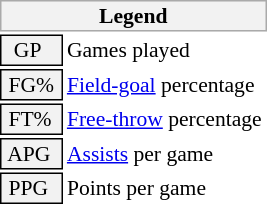<table class="toccolours" style="font-size: 90%; white-space: nowrap;">
<tr>
<th colspan="6" style="background:#f2f2f2; border:1px solid #aaa;">Legend</th>
</tr>
<tr>
<td style="background:#f2f2f2; border:1px solid black;">  GP</td>
<td>Games played</td>
</tr>
<tr>
<td style="background:#f2f2f2; border:1px solid black;"> FG% </td>
<td style="padding-right: 8px"><a href='#'>Field-goal</a> percentage</td>
</tr>
<tr>
<td style="background:#f2f2f2; border:1px solid black;"> FT% </td>
<td><a href='#'>Free-throw</a> percentage</td>
</tr>
<tr>
<td style="background:#f2f2f2; border:1px solid black;"> APG </td>
<td><a href='#'>Assists</a> per game</td>
</tr>
<tr>
<td style="background:#f2f2f2; border:1px solid black;"> PPG </td>
<td>Points per game</td>
</tr>
<tr>
</tr>
</table>
